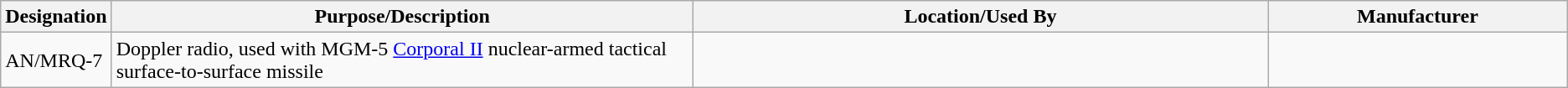<table class="wikitable sortable">
<tr>
<th scope="col">Designation</th>
<th scope="col" style="width: 500px;">Purpose/Description</th>
<th scope="col" style="width: 500px;">Location/Used By</th>
<th scope="col" style="width: 250px;">Manufacturer</th>
</tr>
<tr>
<td>AN/MRQ-7</td>
<td>Doppler radio, used with MGM-5 <a href='#'>Corporal II</a> nuclear-armed tactical surface-to-surface missile</td>
<td></td>
<td></td>
</tr>
</table>
